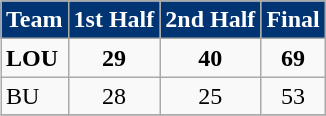<table class="wikitable" align=right>
<tr style="background: #003473; color: #FFFFFF">
<td><strong>Team</strong></td>
<td><strong>1st Half</strong></td>
<td><strong>2nd Half</strong></td>
<td><strong>Final</strong></td>
</tr>
<tr>
<td><strong>LOU</strong></td>
<td align=center><strong>29</strong></td>
<td align=center><strong>40</strong></td>
<td align=center><strong>69</strong></td>
</tr>
<tr>
<td>BU</td>
<td align=center>28</td>
<td align=center>25</td>
<td align=center>53</td>
</tr>
<tr>
</tr>
</table>
